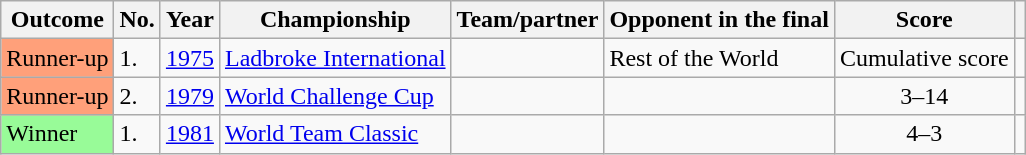<table class="wikitable">
<tr>
<th scope="col">Outcome</th>
<th scope="col">No.</th>
<th scope="col">Year</th>
<th scope="col">Championship</th>
<th scope="col">Team/partner</th>
<th scope="col">Opponent in the final</th>
<th scope="col">Score</th>
<th scope="col" align="center" class=unsortable></th>
</tr>
<tr>
<td style="background:#ffa07a;">Runner-up</td>
<td>1.</td>
<td><a href='#'>1975</a></td>
<td><a href='#'>Ladbroke International</a></td>
<td></td>
<td>Rest of the World</td>
<td align="center">Cumulative score</td>
<td></td>
</tr>
<tr>
<td style="background:#ffa07a;">Runner-up</td>
<td>2.</td>
<td><a href='#'>1979</a></td>
<td><a href='#'>World Challenge Cup</a></td>
<td></td>
<td></td>
<td align="center">3–14</td>
<td></td>
</tr>
<tr>
<td style="background:#98FB98">Winner</td>
<td>1.</td>
<td><a href='#'>1981</a></td>
<td><a href='#'>World Team Classic</a></td>
<td></td>
<td></td>
<td align="center">4–3</td>
<td></td>
</tr>
</table>
